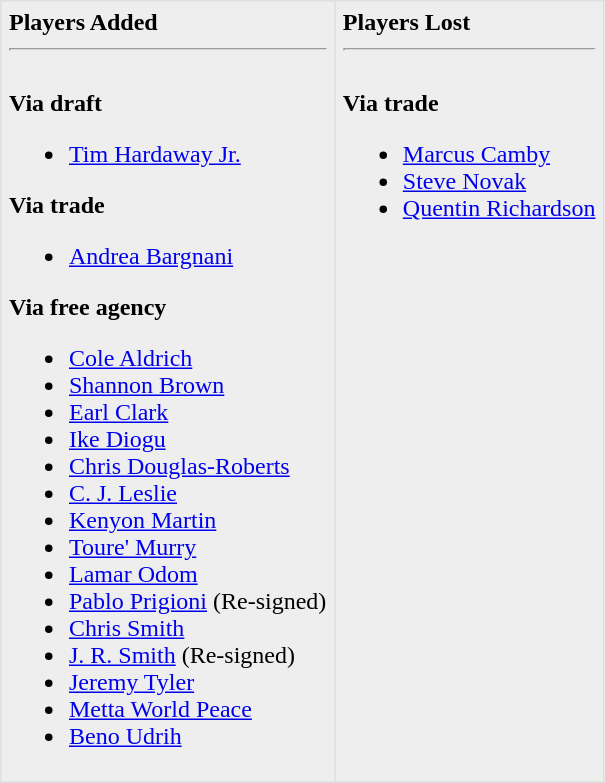<table border=1 style="border-collapse:collapse; background-color:#eeeeee" bordercolor="#DFDFDF" cellpadding="5">
<tr>
<td valign="top"><strong>Players Added</strong> <hr><br><strong>Via draft</strong><ul><li><a href='#'>Tim Hardaway Jr.</a></li></ul><strong>Via trade</strong><ul><li><a href='#'>Andrea Bargnani</a></li></ul><strong>Via free agency</strong><ul><li><a href='#'>Cole Aldrich</a></li><li><a href='#'>Shannon Brown</a> </li><li><a href='#'>Earl Clark</a> </li><li><a href='#'>Ike Diogu</a> </li><li><a href='#'>Chris Douglas-Roberts</a> </li><li><a href='#'>C. J. Leslie</a> </li><li><a href='#'>Kenyon Martin</a></li><li><a href='#'>Toure' Murry</a></li><li><a href='#'>Lamar Odom</a></li><li><a href='#'>Pablo Prigioni</a> (Re-signed)</li><li><a href='#'>Chris Smith</a> </li><li><a href='#'>J. R. Smith</a> (Re-signed)</li><li><a href='#'>Jeremy Tyler</a> </li><li><a href='#'>Metta World Peace</a> </li><li><a href='#'>Beno Udrih</a> </li></ul></td>
<td valign="top"><strong>Players Lost</strong> <hr><br><strong>Via trade</strong><ul><li><a href='#'>Marcus Camby</a></li><li><a href='#'>Steve Novak</a></li><li><a href='#'>Quentin Richardson</a></li></ul></td>
</tr>
</table>
